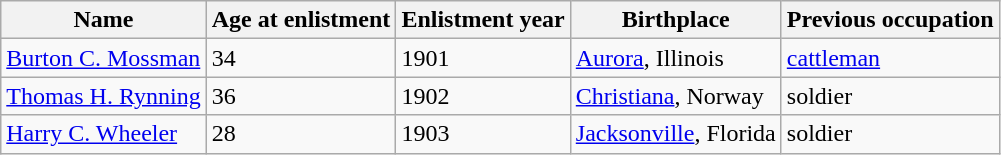<table class="wikitable">
<tr>
<th>Name</th>
<th>Age at enlistment</th>
<th>Enlistment year</th>
<th>Birthplace</th>
<th>Previous occupation</th>
</tr>
<tr>
<td><a href='#'>Burton C. Mossman</a></td>
<td>34</td>
<td>1901</td>
<td><a href='#'>Aurora</a>, Illinois</td>
<td><a href='#'>cattleman</a></td>
</tr>
<tr>
<td><a href='#'>Thomas H. Rynning</a></td>
<td>36</td>
<td>1902</td>
<td><a href='#'>Christiana</a>, Norway</td>
<td>soldier</td>
</tr>
<tr>
<td><a href='#'>Harry C. Wheeler</a></td>
<td>28</td>
<td>1903</td>
<td><a href='#'>Jacksonville</a>, Florida</td>
<td>soldier</td>
</tr>
</table>
